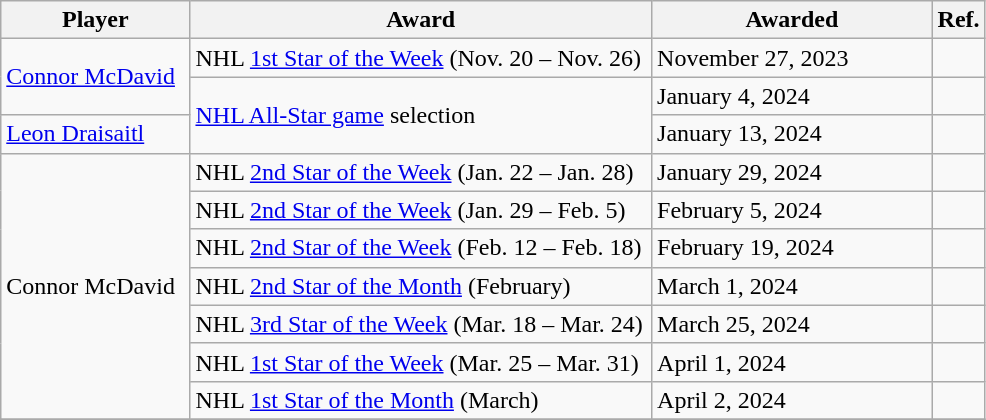<table class="wikitable sortable" style="width:52%;">
<tr>
<th style="width:20%;">Player</th>
<th style="width:50%;">Award</th>
<th style="width:30%;" data-sort-type="date">Awarded</th>
<th style="width:10%;">Ref.</th>
</tr>
<tr>
<td rowspan="2"><a href='#'>Connor McDavid</a></td>
<td>NHL <a href='#'>1st Star of the Week</a> (Nov. 20 – Nov. 26)</td>
<td>November 27, 2023</td>
<td></td>
</tr>
<tr>
<td rowspan="2"><a href='#'>NHL All-Star game</a> selection</td>
<td>January 4, 2024</td>
<td></td>
</tr>
<tr>
<td><a href='#'>Leon Draisaitl</a></td>
<td>January 13, 2024</td>
<td></td>
</tr>
<tr>
<td rowspan="7">Connor McDavid</td>
<td>NHL <a href='#'>2nd Star of the Week</a> (Jan. 22 – Jan. 28)</td>
<td>January 29, 2024</td>
<td></td>
</tr>
<tr>
<td>NHL <a href='#'>2nd Star of the Week</a> (Jan. 29 – Feb. 5)</td>
<td>February 5, 2024</td>
<td></td>
</tr>
<tr>
<td>NHL <a href='#'>2nd Star of the Week</a> (Feb. 12 – Feb. 18)</td>
<td>February 19, 2024</td>
<td></td>
</tr>
<tr>
<td>NHL <a href='#'>2nd Star of the Month</a> (February)</td>
<td>March 1, 2024</td>
<td></td>
</tr>
<tr>
<td>NHL <a href='#'>3rd Star of the Week</a> (Mar. 18 – Mar. 24)</td>
<td>March 25, 2024</td>
<td></td>
</tr>
<tr>
<td>NHL <a href='#'>1st Star of the Week</a> (Mar. 25 – Mar. 31)</td>
<td>April 1, 2024</td>
<td></td>
</tr>
<tr>
<td>NHL <a href='#'>1st Star of the Month</a> (March)</td>
<td>April 2, 2024</td>
<td></td>
</tr>
<tr>
</tr>
</table>
